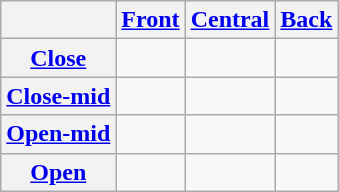<table class="wikitable" style="text-align:center">
<tr>
<th></th>
<th><a href='#'>Front</a></th>
<th><a href='#'>Central</a></th>
<th><a href='#'>Back</a></th>
</tr>
<tr>
<th><a href='#'>Close</a></th>
<td> </td>
<td></td>
<td> </td>
</tr>
<tr>
<th><a href='#'>Close-mid</a></th>
<td> </td>
<td></td>
<td> </td>
</tr>
<tr>
<th><a href='#'>Open-mid</a></th>
<td> </td>
<td></td>
<td></td>
</tr>
<tr>
<th><a href='#'>Open</a></th>
<td></td>
<td> </td>
<td></td>
</tr>
</table>
